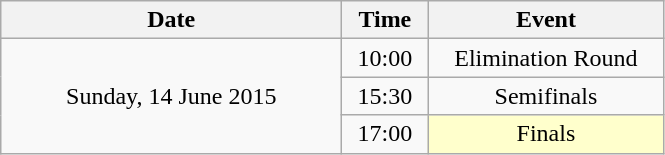<table class = "wikitable" style="text-align:center;">
<tr>
<th width=220>Date</th>
<th width=50>Time</th>
<th width=150>Event</th>
</tr>
<tr>
<td rowspan=3>Sunday, 14 June 2015</td>
<td>10:00</td>
<td>Elimination Round</td>
</tr>
<tr>
<td>15:30</td>
<td>Semifinals</td>
</tr>
<tr>
<td>17:00</td>
<td bgcolor=ffffcc>Finals</td>
</tr>
</table>
